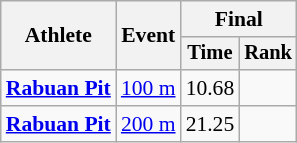<table class="wikitable" style="font-size:90%">
<tr>
<th rowspan="2">Athlete</th>
<th rowspan="2">Event</th>
<th colspan="2">Final</th>
</tr>
<tr style="font-size:95%">
<th>Time</th>
<th>Rank</th>
</tr>
<tr align=center>
<td align=left><strong><a href='#'>Rabuan Pit</a></strong></td>
<td align=left><a href='#'>100 m</a></td>
<td>10.68</td>
<td></td>
</tr>
<tr align=center>
<td align=left><strong><a href='#'>Rabuan Pit</a></strong></td>
<td align=left><a href='#'>200 m</a></td>
<td>21.25</td>
<td></td>
</tr>
</table>
